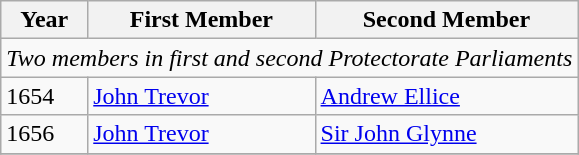<table class="wikitable">
<tr>
<th>Year</th>
<th>First Member</th>
<th>Second Member</th>
</tr>
<tr>
<td colspan="3"><em>Two members in first and second Protectorate Parliaments</em></td>
</tr>
<tr>
<td>1654</td>
<td><a href='#'>John Trevor</a></td>
<td><a href='#'>Andrew Ellice</a></td>
</tr>
<tr>
<td>1656</td>
<td><a href='#'>John Trevor</a></td>
<td><a href='#'>Sir John Glynne</a></td>
</tr>
<tr>
</tr>
</table>
